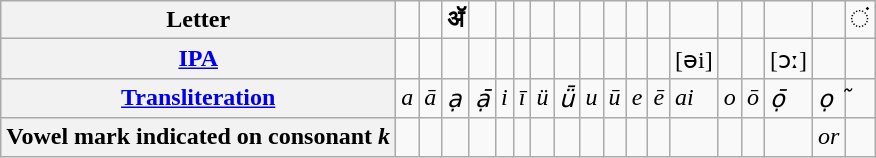<table class="wikitable">
<tr>
<th>Letter</th>
<td><strong></strong></td>
<td><strong></strong></td>
<td><strong>ॲ</strong></td>
<td><strong></strong></td>
<td><strong></strong></td>
<td><strong></strong></td>
<td><strong></strong></td>
<td><strong></strong></td>
<td><strong></strong></td>
<td><strong></strong></td>
<td><strong></strong></td>
<td><strong></strong></td>
<td><strong></strong></td>
<td><strong></strong></td>
<td><strong></strong></td>
<td><strong></strong></td>
<td><strong></strong></td>
<td>ं</td>
</tr>
<tr>
<th><a href='#'>IPA</a></th>
<td></td>
<td></td>
<td></td>
<td></td>
<td></td>
<td></td>
<td></td>
<td></td>
<td></td>
<td></td>
<td></td>
<td></td>
<td>[əi]</td>
<td></td>
<td></td>
<td>[ɔː]</td>
<td></td>
<td></td>
</tr>
<tr>
<th><a href='#'>Transliteration</a></th>
<td><em>a</em></td>
<td><em>ā</em></td>
<td><em>ạ</em></td>
<td><em>ạ̄</em></td>
<td><em>i</em></td>
<td><em>ī</em></td>
<td><em>ü</em></td>
<td><em>ǖ</em></td>
<td><em>u</em></td>
<td><em>ū</em></td>
<td><em>e</em></td>
<td><em>ē</em></td>
<td><em>ai</em></td>
<td><em>o</em></td>
<td><em>ō</em></td>
<td><em>ọ̄</em></td>
<td><em>ọ</em></td>
<td><em> ̃</em></td>
</tr>
<tr>
<th>Vowel mark indicated on consonant <em>k</em></th>
<td></td>
<td></td>
<td></td>
<td></td>
<td></td>
<td></td>
<td></td>
<td></td>
<td></td>
<td></td>
<td></td>
<td></td>
<td></td>
<td></td>
<td></td>
<td></td>
<td> <em>or</em> </td>
<td></td>
</tr>
</table>
